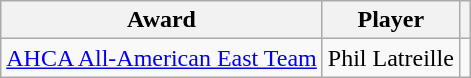<table class="wikitable">
<tr>
<th>Award</th>
<th>Player</th>
<th></th>
</tr>
<tr>
<td><a href='#'>AHCA All-American East Team</a></td>
<td>Phil Latreille</td>
<td></td>
</tr>
</table>
